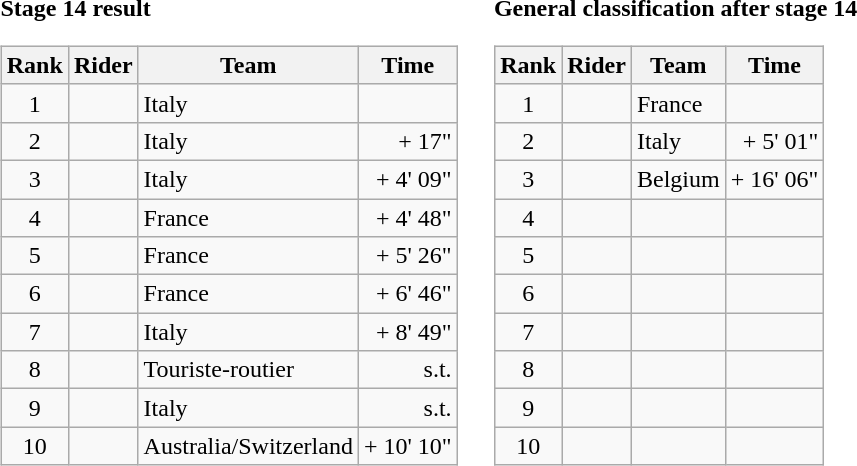<table>
<tr>
<td><strong>Stage 14 result</strong><br><table class="wikitable">
<tr>
<th scope="col">Rank</th>
<th scope="col">Rider</th>
<th scope="col">Team</th>
<th scope="col">Time</th>
</tr>
<tr>
<td style="text-align:center;">1</td>
<td></td>
<td>Italy</td>
<td style="text-align:right;"></td>
</tr>
<tr>
<td style="text-align:center;">2</td>
<td></td>
<td>Italy</td>
<td style="text-align:right;">+ 17"</td>
</tr>
<tr>
<td style="text-align:center;">3</td>
<td></td>
<td>Italy</td>
<td style="text-align:right;">+ 4' 09"</td>
</tr>
<tr>
<td style="text-align:center;">4</td>
<td></td>
<td>France</td>
<td style="text-align:right;">+ 4' 48"</td>
</tr>
<tr>
<td style="text-align:center;">5</td>
<td></td>
<td>France</td>
<td style="text-align:right;">+ 5' 26"</td>
</tr>
<tr>
<td style="text-align:center;">6</td>
<td></td>
<td>France</td>
<td style="text-align:right;">+ 6' 46"</td>
</tr>
<tr>
<td style="text-align:center;">7</td>
<td></td>
<td>Italy</td>
<td style="text-align:right;">+ 8' 49"</td>
</tr>
<tr>
<td style="text-align:center;">8</td>
<td></td>
<td>Touriste-routier</td>
<td style="text-align:right;">s.t.</td>
</tr>
<tr>
<td style="text-align:center;">9</td>
<td></td>
<td>Italy</td>
<td style="text-align:right;">s.t.</td>
</tr>
<tr>
<td style="text-align:center;">10</td>
<td></td>
<td>Australia/Switzerland</td>
<td style="text-align:right;">+ 10' 10"</td>
</tr>
</table>
</td>
<td></td>
<td><strong>General classification after stage 14</strong><br><table class="wikitable">
<tr>
<th scope="col">Rank</th>
<th scope="col">Rider</th>
<th scope="col">Team</th>
<th scope="col">Time</th>
</tr>
<tr>
<td style="text-align:center;">1</td>
<td></td>
<td>France</td>
<td style="text-align:right;"></td>
</tr>
<tr>
<td style="text-align:center;">2</td>
<td></td>
<td>Italy</td>
<td style="text-align:right;">+ 5' 01"</td>
</tr>
<tr>
<td style="text-align:center;">3</td>
<td></td>
<td>Belgium</td>
<td style="text-align:right;">+ 16' 06"</td>
</tr>
<tr>
<td style="text-align:center;">4</td>
<td></td>
<td></td>
<td></td>
</tr>
<tr>
<td style="text-align:center;">5</td>
<td></td>
<td></td>
<td></td>
</tr>
<tr>
<td style="text-align:center;">6</td>
<td></td>
<td></td>
<td></td>
</tr>
<tr>
<td style="text-align:center;">7</td>
<td></td>
<td></td>
<td></td>
</tr>
<tr>
<td style="text-align:center;">8</td>
<td></td>
<td></td>
<td></td>
</tr>
<tr>
<td style="text-align:center;">9</td>
<td></td>
<td></td>
<td></td>
</tr>
<tr>
<td style="text-align:center;">10</td>
<td></td>
<td></td>
<td></td>
</tr>
</table>
</td>
</tr>
</table>
